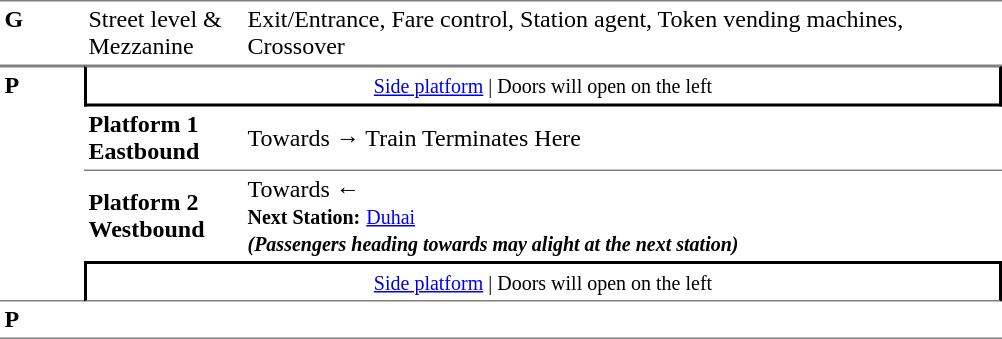<table table border=0 cellspacing=0 cellpadding=3>
<tr>
<td style="border-bottom:solid 1px gray;border-top:solid 1px gray;" width=50 valign=top><strong>G</strong></td>
<td style="border-top:solid 1px gray;border-bottom:solid 1px gray;" width=100 valign=top>Street level & Mezzanine</td>
<td style="border-top:solid 1px gray;border-bottom:solid 1px gray;" width=500 valign=top>Exit/Entrance, Fare control, Station agent, Token vending machines, Crossover</td>
</tr>
<tr>
<td style="border-top:solid 1px gray;border-bottom:solid 1px gray;" width=50 rowspan=4 valign=top><strong>P</strong></td>
<td style="border-top:solid 1px gray;border-right:solid 2px black;border-left:solid 2px black;border-bottom:solid 2px black;text-align:center;" colspan=2><small><a href='#'>Side platform</a> | Doors will open on the left </small></td>
</tr>
<tr>
<td style="border-bottom:solid 1px gray;" width=100><span><strong>Platform 1</strong><br><strong>Eastbound</strong></span></td>
<td style="border-bottom:solid 1px gray;" width=500>Towards → Train Terminates Here</td>
</tr>
<tr>
<td><span><strong>Platform 2</strong><br><strong>Westbound</strong></span></td>
<td>Towards ←  <br><small><strong>Next Station:</strong></small> <small><a href='#'>Duhai</a></small><br><small><strong><em>(Passengers heading towards  may alight at the next station)</em></strong></small></td>
</tr>
<tr>
<td style="border-top:solid 2px black;border-right:solid 2px black;border-left:solid 2px black;border-bottom:solid 1px gray;" colspan=2  align=center><small><a href='#'>Side platform</a> | Doors will open on the left </small></td>
</tr>
<tr>
<td style="border-bottom:solid 1px gray;" width=50 rowspan=2 valign=top><strong>P</strong></td>
<td style="border-bottom:solid 1px gray;" width=100></td>
<td style="border-bottom:solid 1px gray;" width=500></td>
</tr>
<tr>
</tr>
</table>
